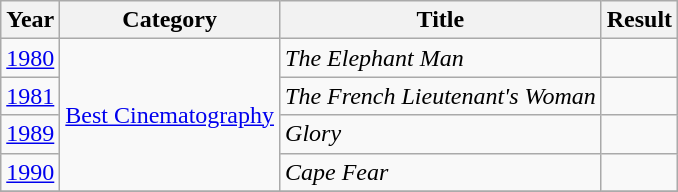<table class="wikitable plainrowheaders">
<tr>
<th>Year</th>
<th>Category</th>
<th>Title</th>
<th>Result</th>
</tr>
<tr>
<td><a href='#'>1980</a></td>
<td rowspan=4><a href='#'>Best Cinematography</a></td>
<td><em>The Elephant Man</em></td>
<td></td>
</tr>
<tr>
<td><a href='#'>1981</a></td>
<td><em>The French Lieutenant's Woman</em></td>
<td></td>
</tr>
<tr>
<td><a href='#'>1989</a></td>
<td><em>Glory</em></td>
<td></td>
</tr>
<tr>
<td><a href='#'>1990</a></td>
<td><em>Cape Fear</em></td>
<td></td>
</tr>
<tr>
</tr>
</table>
